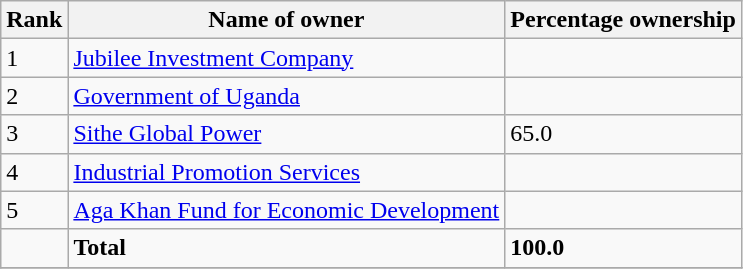<table class="wikitable sortable">
<tr>
<th style="width:2em;">Rank</th>
<th>Name of owner</th>
<th>Percentage ownership</th>
</tr>
<tr>
<td>1</td>
<td><a href='#'>Jubilee Investment Company</a></td>
<td></td>
</tr>
<tr>
<td>2</td>
<td><a href='#'>Government of Uganda</a></td>
<td></td>
</tr>
<tr>
<td>3</td>
<td><a href='#'>Sithe Global Power</a></td>
<td>65.0</td>
</tr>
<tr>
<td>4</td>
<td><a href='#'>Industrial Promotion Services</a></td>
<td></td>
</tr>
<tr>
<td>5</td>
<td><a href='#'>Aga Khan Fund for Economic Development</a></td>
<td></td>
</tr>
<tr>
<td></td>
<td><strong>Total</strong></td>
<td><strong>100.0</strong></td>
</tr>
<tr>
</tr>
</table>
